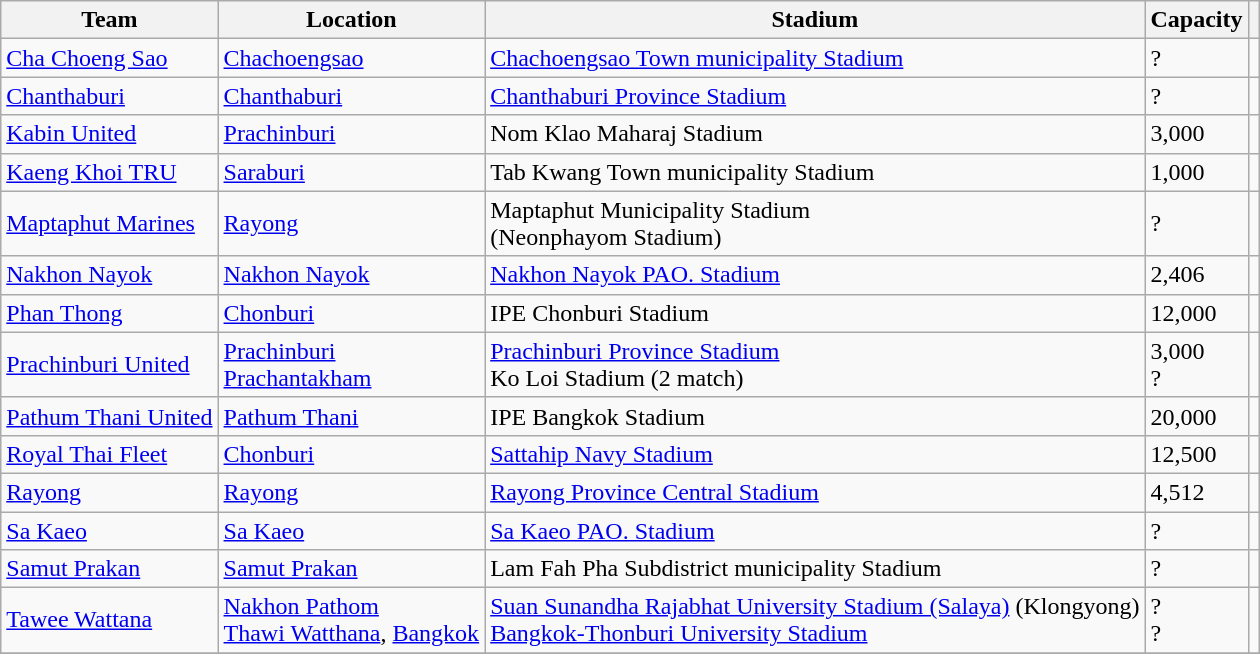<table class="wikitable sortable">
<tr>
<th>Team</th>
<th>Location</th>
<th>Stadium</th>
<th>Capacity</th>
<th class="unsortable"></th>
</tr>
<tr>
<td><a href='#'>Cha Choeng Sao</a></td>
<td><a href='#'>Chachoengsao</a></td>
<td><a href='#'>Chachoengsao Town municipality Stadium</a></td>
<td>?</td>
<td></td>
</tr>
<tr>
<td><a href='#'>Chanthaburi</a></td>
<td><a href='#'>Chanthaburi</a></td>
<td><a href='#'>Chanthaburi Province Stadium</a></td>
<td>?</td>
<td></td>
</tr>
<tr>
<td><a href='#'>Kabin United</a></td>
<td><a href='#'>Prachinburi</a></td>
<td>Nom Klao Maharaj Stadium</td>
<td>3,000</td>
<td></td>
</tr>
<tr>
<td><a href='#'>Kaeng Khoi TRU</a></td>
<td><a href='#'>Saraburi</a></td>
<td>Tab Kwang Town municipality Stadium</td>
<td>1,000</td>
<td></td>
</tr>
<tr>
<td><a href='#'>Maptaphut Marines</a></td>
<td><a href='#'>Rayong</a></td>
<td>Maptaphut Municipality Stadium<br>(Neonphayom Stadium)</td>
<td>?</td>
<td></td>
</tr>
<tr>
<td><a href='#'>Nakhon Nayok</a></td>
<td><a href='#'>Nakhon Nayok</a></td>
<td><a href='#'>Nakhon Nayok PAO. Stadium</a></td>
<td>2,406</td>
<td></td>
</tr>
<tr>
<td><a href='#'>Phan Thong</a></td>
<td><a href='#'>Chonburi</a></td>
<td>IPE Chonburi Stadium</td>
<td>12,000</td>
<td></td>
</tr>
<tr>
<td><a href='#'>Prachinburi United</a></td>
<td><a href='#'>Prachinburi</a><br><a href='#'>Prachantakham</a></td>
<td><a href='#'>Prachinburi Province Stadium</a><br>Ko Loi Stadium (2 match)</td>
<td>3,000<br>?</td>
<td></td>
</tr>
<tr>
<td><a href='#'>Pathum Thani United</a></td>
<td><a href='#'>Pathum Thani</a></td>
<td>IPE Bangkok Stadium</td>
<td>20,000</td>
<td></td>
</tr>
<tr>
<td><a href='#'>Royal Thai Fleet</a></td>
<td><a href='#'>Chonburi</a></td>
<td><a href='#'>Sattahip Navy Stadium</a></td>
<td>12,500</td>
<td></td>
</tr>
<tr>
<td><a href='#'>Rayong</a></td>
<td><a href='#'>Rayong</a></td>
<td><a href='#'>Rayong Province Central Stadium</a></td>
<td>4,512</td>
<td></td>
</tr>
<tr>
<td><a href='#'>Sa Kaeo</a></td>
<td><a href='#'>Sa Kaeo</a></td>
<td><a href='#'>Sa Kaeo PAO. Stadium</a></td>
<td>?</td>
<td></td>
</tr>
<tr>
<td><a href='#'>Samut Prakan</a></td>
<td><a href='#'>Samut Prakan</a></td>
<td>Lam Fah Pha Subdistrict municipality Stadium</td>
<td>?</td>
<td></td>
</tr>
<tr>
<td><a href='#'>Tawee Wattana</a></td>
<td><a href='#'>Nakhon Pathom</a><br><a href='#'>Thawi Watthana</a>, <a href='#'>Bangkok</a></td>
<td><a href='#'>Suan Sunandha Rajabhat University Stadium (Salaya)</a> (Klongyong)<br><a href='#'>Bangkok-Thonburi University Stadium</a></td>
<td>?<br>?</td>
<td></td>
</tr>
<tr>
</tr>
</table>
